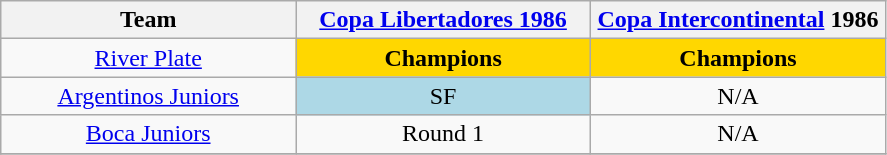<table class="wikitable">
<tr>
<th width= 33%>Team</th>
<th width= 33%><a href='#'>Copa Libertadores 1986</a></th>
<th width= 33%><a href='#'>Copa Intercontinental</a> 1986</th>
</tr>
<tr align="center">
<td><a href='#'>River Plate</a></td>
<td bgcolor = "gold"><strong>Champions</strong></td>
<td bgcolor = "gold"><strong>Champions</strong></td>
</tr>
<tr align="center">
<td><a href='#'>Argentinos Juniors</a></td>
<td bgcolor = "lightblue">SF</td>
<td>N/A</td>
</tr>
<tr align="center">
<td><a href='#'>Boca Juniors</a></td>
<td>Round 1</td>
<td>N/A</td>
</tr>
<tr>
</tr>
</table>
